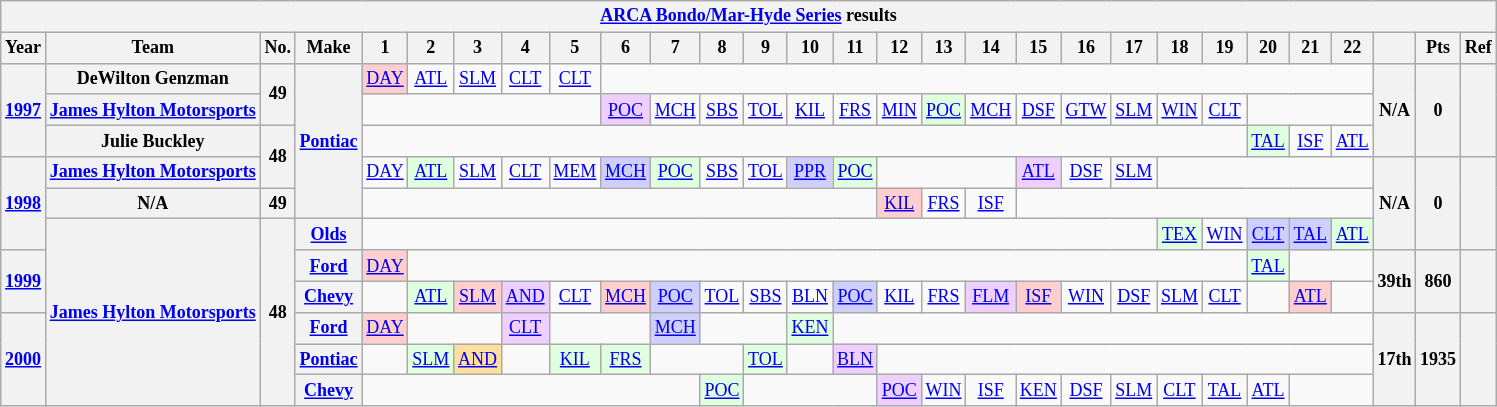<table class="wikitable" style="text-align:center; font-size:75%">
<tr>
<th colspan="34"><a href='#'>ARCA Bondo/Mar-Hyde Series</a> results</th>
</tr>
<tr>
<th>Year</th>
<th>Team</th>
<th>No.</th>
<th>Make</th>
<th>1</th>
<th>2</th>
<th>3</th>
<th>4</th>
<th>5</th>
<th>6</th>
<th>7</th>
<th>8</th>
<th>9</th>
<th>10</th>
<th>11</th>
<th>12</th>
<th>13</th>
<th>14</th>
<th>15</th>
<th>16</th>
<th>17</th>
<th>18</th>
<th>19</th>
<th>20</th>
<th>21</th>
<th>22</th>
<th></th>
<th>Pts</th>
<th>Ref</th>
</tr>
<tr>
<th rowspan=3><a href='#'>1997</a></th>
<th>DeWilton Genzman</th>
<th rowspan=2>49</th>
<th rowspan=5><a href='#'>Pontiac</a></th>
<td style="background:#FFCFCF;"><a href='#'>DAY</a><br></td>
<td><a href='#'>ATL</a></td>
<td><a href='#'>SLM</a></td>
<td><a href='#'>CLT</a></td>
<td><a href='#'>CLT</a></td>
<td colspan=17></td>
<th rowspan=3>N/A</th>
<th rowspan=3>0</th>
<th rowspan=3></th>
</tr>
<tr>
<th><a href='#'>James Hylton Motorsports</a></th>
<td colspan=5></td>
<td style="background:#EFCFFF;"><a href='#'>POC</a><br></td>
<td><a href='#'>MCH</a></td>
<td><a href='#'>SBS</a></td>
<td><a href='#'>TOL</a></td>
<td><a href='#'>KIL</a></td>
<td><a href='#'>FRS</a></td>
<td><a href='#'>MIN</a></td>
<td style="background:#DFFFDF;"><a href='#'>POC</a><br></td>
<td><a href='#'>MCH</a></td>
<td><a href='#'>DSF</a></td>
<td><a href='#'>GTW</a></td>
<td><a href='#'>SLM</a></td>
<td><a href='#'>WIN</a></td>
<td><a href='#'>CLT</a></td>
<td colspan=3></td>
</tr>
<tr>
<th>Julie Buckley</th>
<th rowspan=2>48</th>
<td colspan=19></td>
<td style="background:#DFFFDF;"><a href='#'>TAL</a><br></td>
<td><a href='#'>ISF</a></td>
<td><a href='#'>ATL</a></td>
</tr>
<tr>
<th rowspan=3><a href='#'>1998</a></th>
<th><a href='#'>James Hylton Motorsports</a></th>
<td><a href='#'>DAY</a></td>
<td style="background:#DFFFDF;"><a href='#'>ATL</a><br></td>
<td><a href='#'>SLM</a></td>
<td><a href='#'>CLT</a></td>
<td><a href='#'>MEM</a></td>
<td style="background:#CFCFFF;"><a href='#'>MCH</a><br></td>
<td style="background:#DFFFDF;"><a href='#'>POC</a><br></td>
<td><a href='#'>SBS</a></td>
<td><a href='#'>TOL</a></td>
<td style="background:#CFCFFF;"><a href='#'>PPR</a><br></td>
<td style="background:#DFFFDF;"><a href='#'>POC</a><br></td>
<td colspan=3></td>
<td style="background:#EFCFFF;"><a href='#'>ATL</a><br></td>
<td><a href='#'>DSF</a></td>
<td><a href='#'>SLM</a></td>
<td colspan=5></td>
<th rowspan=3>N/A</th>
<th rowspan=3>0</th>
<th rowspan=3></th>
</tr>
<tr>
<th>N/A</th>
<th>49</th>
<td colspan=11></td>
<td style="background:#FFCFCF;"><a href='#'>KIL</a><br></td>
<td><a href='#'>FRS</a></td>
<td><a href='#'>ISF</a></td>
<td colspan=8></td>
</tr>
<tr>
<th rowspan=6><a href='#'>James Hylton Motorsports</a></th>
<th rowspan=6>48</th>
<th><a href='#'>Olds</a></th>
<td colspan=17></td>
<td style="background:#DFFFDF;"><a href='#'>TEX</a><br></td>
<td><a href='#'>WIN</a></td>
<td style="background:#CFCFFF;"><a href='#'>CLT</a><br></td>
<td style="background:#CFCFFF;"><a href='#'>TAL</a><br></td>
<td style="background:#DFFFDF;"><a href='#'>ATL</a><br></td>
</tr>
<tr>
<th rowspan=2><a href='#'>1999</a></th>
<th><a href='#'>Ford</a></th>
<td style="background:#FFCFCF;"><a href='#'>DAY</a><br></td>
<td colspan=18></td>
<td style="background:#DFFFDF;"><a href='#'>TAL</a><br></td>
<td colspan=2></td>
<th rowspan=2>39th</th>
<th rowspan=2>860</th>
<th rowspan=2></th>
</tr>
<tr>
<th><a href='#'>Chevy</a></th>
<td></td>
<td style="background:#DFFFDF;"><a href='#'>ATL</a><br></td>
<td style="background:#FFCFCF;"><a href='#'>SLM</a><br></td>
<td style="background:#EFCFFF;"><a href='#'>AND</a><br></td>
<td><a href='#'>CLT</a></td>
<td style="background:#FFCFCF;"><a href='#'>MCH</a><br></td>
<td style="background:#CFCFFF;"><a href='#'>POC</a><br></td>
<td><a href='#'>TOL</a></td>
<td><a href='#'>SBS</a></td>
<td><a href='#'>BLN</a></td>
<td style="background:#CFCFFF;"><a href='#'>POC</a><br></td>
<td><a href='#'>KIL</a></td>
<td><a href='#'>FRS</a></td>
<td style="background:#EFCFFF;"><a href='#'>FLM</a><br></td>
<td style="background:#FFCFCF;"><a href='#'>ISF</a><br></td>
<td><a href='#'>WIN</a></td>
<td><a href='#'>DSF</a></td>
<td><a href='#'>SLM</a></td>
<td><a href='#'>CLT</a></td>
<td></td>
<td style="background:#FFCFCF;"><a href='#'>ATL</a><br></td>
<td></td>
</tr>
<tr>
<th rowspan=3><a href='#'>2000</a></th>
<th><a href='#'>Ford</a></th>
<td style="background:#FFCFCF;"><a href='#'>DAY</a><br></td>
<td colspan=2></td>
<td style="background:#EFCFFF;"><a href='#'>CLT</a><br></td>
<td colspan=2></td>
<td style="background:#CFCFFF;"><a href='#'>MCH</a><br></td>
<td colspan=2></td>
<td style="background:#DFFFDF;"><a href='#'>KEN</a><br></td>
<td colspan=12></td>
<th rowspan=3>17th</th>
<th rowspan=3>1935</th>
<th rowspan=3></th>
</tr>
<tr>
<th><a href='#'>Pontiac</a></th>
<td></td>
<td style="background:#DFFFDF;"><a href='#'>SLM</a><br></td>
<td style="background:#FFDF9F;"><a href='#'>AND</a><br></td>
<td></td>
<td style="background:#DFFFDF;"><a href='#'>KIL</a><br></td>
<td style="background:#DFFFDF;"><a href='#'>FRS</a><br></td>
<td colspan=2></td>
<td style="background:#DFFFDF;"><a href='#'>TOL</a><br></td>
<td></td>
<td style="background:#EFCFFF;"><a href='#'>BLN</a><br></td>
<td colspan=11></td>
</tr>
<tr>
<th><a href='#'>Chevy</a></th>
<td colspan=7></td>
<td style="background:#DFFFDF;"><a href='#'>POC</a><br></td>
<td colspan=3></td>
<td style="background:#EFCFFF;"><a href='#'>POC</a><br></td>
<td><a href='#'>WIN</a></td>
<td><a href='#'>ISF</a></td>
<td><a href='#'>KEN</a></td>
<td><a href='#'>DSF</a></td>
<td><a href='#'>SLM</a></td>
<td><a href='#'>CLT</a></td>
<td><a href='#'>TAL</a></td>
<td><a href='#'>ATL</a></td>
<td colspan=2></td>
</tr>
</table>
